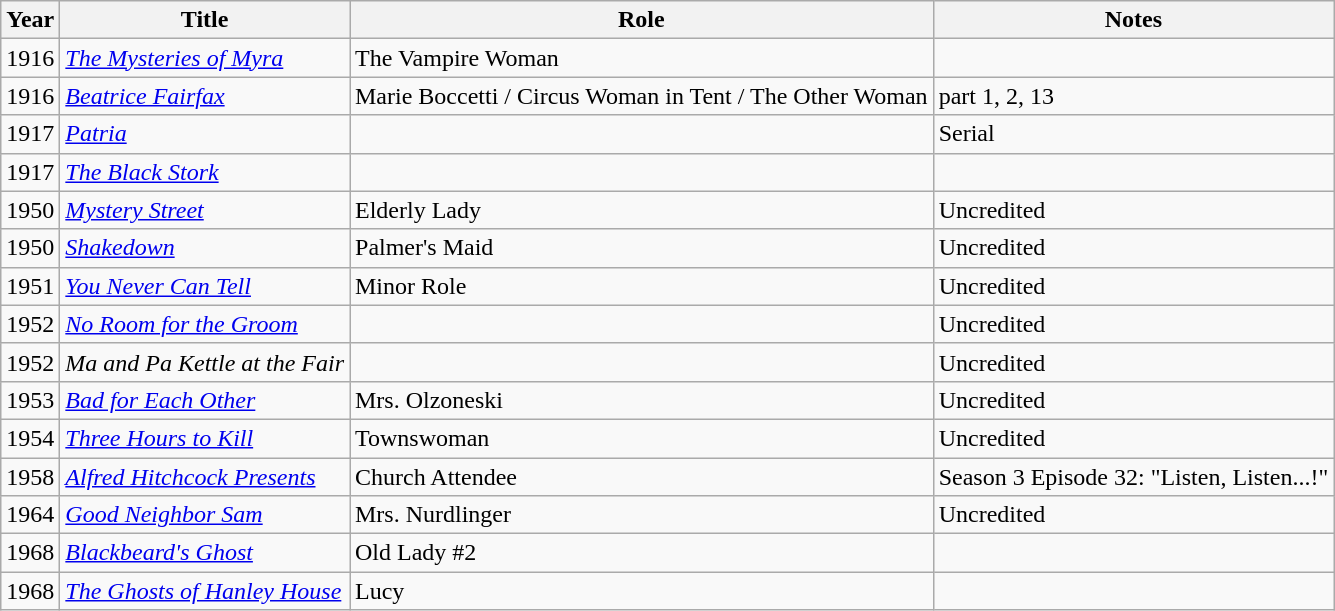<table class="wikitable">
<tr>
<th>Year</th>
<th>Title</th>
<th>Role</th>
<th>Notes</th>
</tr>
<tr>
<td>1916</td>
<td><em><a href='#'>The Mysteries of Myra</a></em></td>
<td>The Vampire Woman</td>
<td></td>
</tr>
<tr>
<td>1916</td>
<td><em><a href='#'>Beatrice Fairfax</a></em></td>
<td>Marie Boccetti / Circus Woman in Tent / The Other Woman</td>
<td>part 1, 2, 13</td>
</tr>
<tr>
<td>1917</td>
<td><em><a href='#'>Patria</a></em></td>
<td></td>
<td>Serial</td>
</tr>
<tr>
<td>1917</td>
<td><em><a href='#'>The Black Stork</a></em></td>
<td></td>
<td></td>
</tr>
<tr>
<td>1950</td>
<td><em><a href='#'>Mystery Street</a></em></td>
<td>Elderly Lady</td>
<td>Uncredited</td>
</tr>
<tr>
<td>1950</td>
<td><em><a href='#'>Shakedown</a></em></td>
<td>Palmer's Maid</td>
<td>Uncredited</td>
</tr>
<tr>
<td>1951</td>
<td><em><a href='#'>You Never Can Tell</a></em></td>
<td>Minor Role</td>
<td>Uncredited</td>
</tr>
<tr>
<td>1952</td>
<td><em><a href='#'>No Room for the Groom</a></em></td>
<td></td>
<td>Uncredited</td>
</tr>
<tr>
<td>1952</td>
<td><em>Ma and Pa Kettle at the Fair</em></td>
<td></td>
<td>Uncredited</td>
</tr>
<tr>
<td>1953</td>
<td><em><a href='#'>Bad for Each Other</a></em></td>
<td>Mrs. Olzoneski</td>
<td>Uncredited</td>
</tr>
<tr>
<td>1954</td>
<td><em><a href='#'>Three Hours to Kill</a></em></td>
<td>Townswoman</td>
<td>Uncredited</td>
</tr>
<tr>
<td>1958</td>
<td><em><a href='#'>Alfred Hitchcock Presents</a></em></td>
<td>Church Attendee</td>
<td>Season 3 Episode 32: "Listen, Listen...!"</td>
</tr>
<tr>
<td>1964</td>
<td><em><a href='#'>Good Neighbor Sam</a></em></td>
<td>Mrs. Nurdlinger</td>
<td>Uncredited</td>
</tr>
<tr>
<td>1968</td>
<td><em><a href='#'>Blackbeard's Ghost</a></em></td>
<td>Old Lady #2</td>
<td></td>
</tr>
<tr>
<td>1968</td>
<td><em><a href='#'>The Ghosts of Hanley House</a></em></td>
<td>Lucy</td>
<td></td>
</tr>
</table>
